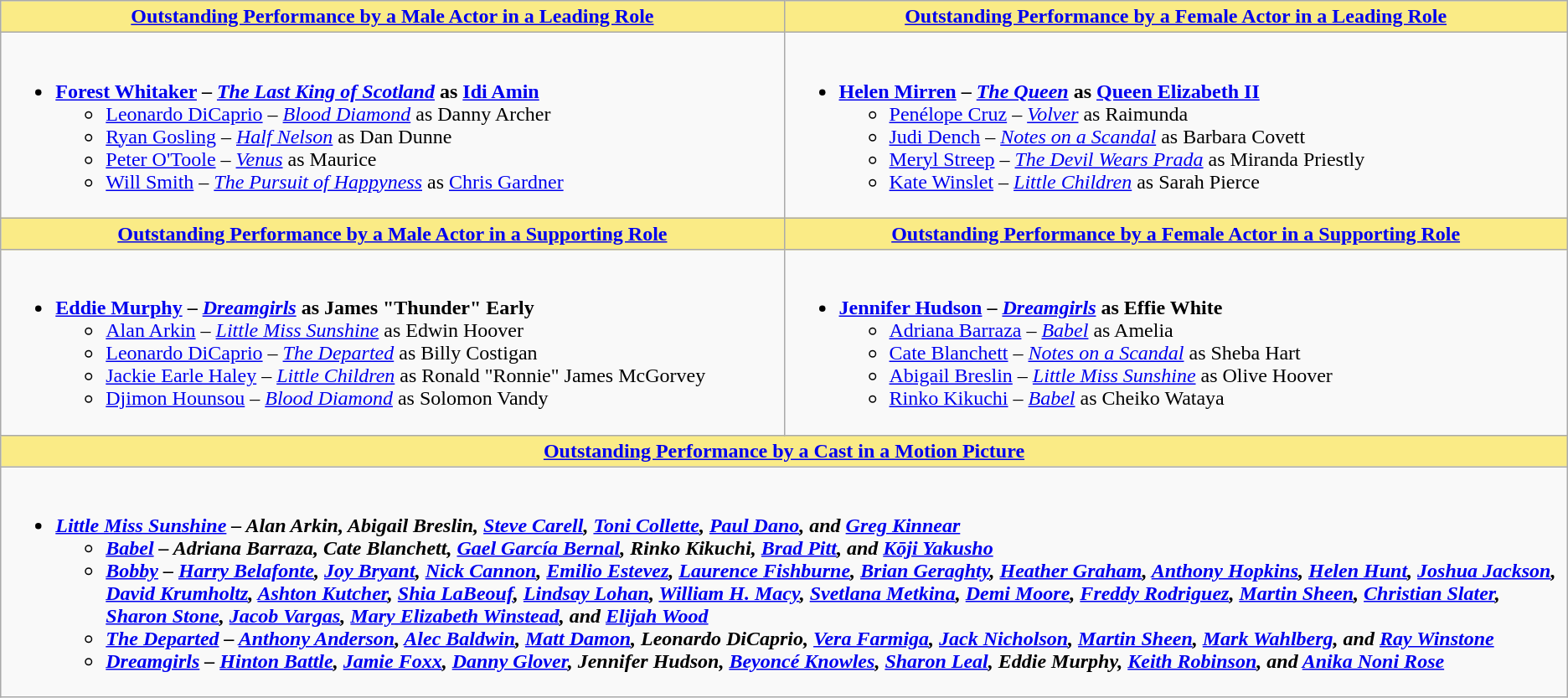<table class=wikitable style="width="100%">
<tr>
<th style="background:#FAEB86;" width="50%"><a href='#'>Outstanding Performance by a Male Actor in a Leading Role</a></th>
<th style="background:#FAEB86;" width="50%"><a href='#'>Outstanding Performance by a Female Actor in a Leading Role</a></th>
</tr>
<tr>
<td valign="top"><br><ul><li><strong><a href='#'>Forest Whitaker</a> – <em><a href='#'>The Last King of Scotland</a></em> as <a href='#'>Idi Amin</a></strong><ul><li><a href='#'>Leonardo DiCaprio</a> – <em><a href='#'>Blood Diamond</a></em> as Danny Archer</li><li><a href='#'>Ryan Gosling</a> – <em><a href='#'>Half Nelson</a></em> as Dan Dunne</li><li><a href='#'>Peter O'Toole</a> – <em><a href='#'>Venus</a></em> as Maurice</li><li><a href='#'>Will Smith</a> – <em><a href='#'>The Pursuit of Happyness</a></em> as <a href='#'>Chris Gardner</a></li></ul></li></ul></td>
<td valign="top"><br><ul><li><strong><a href='#'>Helen Mirren</a> – <em><a href='#'>The Queen</a></em> as <a href='#'>Queen Elizabeth II</a></strong><ul><li><a href='#'>Penélope Cruz</a> – <em><a href='#'>Volver</a></em> as Raimunda</li><li><a href='#'>Judi Dench</a> – <em><a href='#'>Notes on a Scandal</a></em> as Barbara Covett</li><li><a href='#'>Meryl Streep</a> – <em><a href='#'>The Devil Wears Prada</a></em> as Miranda Priestly</li><li><a href='#'>Kate Winslet</a> – <em><a href='#'>Little Children</a></em> as Sarah Pierce</li></ul></li></ul></td>
</tr>
<tr>
<th style="background:#FAEB86;"><a href='#'>Outstanding Performance by a Male Actor in a Supporting Role</a></th>
<th style="background:#FAEB86;"><a href='#'>Outstanding Performance by a Female Actor in a Supporting Role</a></th>
</tr>
<tr>
<td valign="top"><br><ul><li><strong><a href='#'>Eddie Murphy</a> – <em><a href='#'>Dreamgirls</a></em> as James "Thunder" Early</strong><ul><li><a href='#'>Alan Arkin</a> – <em><a href='#'>Little Miss Sunshine</a></em> as Edwin Hoover</li><li><a href='#'>Leonardo DiCaprio</a> – <em><a href='#'>The Departed</a></em> as Billy Costigan</li><li><a href='#'>Jackie Earle Haley</a> – <em><a href='#'>Little Children</a></em> as Ronald "Ronnie" James McGorvey</li><li><a href='#'>Djimon Hounsou</a> – <em><a href='#'>Blood Diamond</a></em> as Solomon Vandy</li></ul></li></ul></td>
<td valign="top"><br><ul><li><strong><a href='#'>Jennifer Hudson</a> – <em><a href='#'>Dreamgirls</a></em> as Effie White</strong><ul><li><a href='#'>Adriana Barraza</a> – <em><a href='#'>Babel</a></em> as Amelia</li><li><a href='#'>Cate Blanchett</a> – <em><a href='#'>Notes on a Scandal</a></em> as Sheba Hart</li><li><a href='#'>Abigail Breslin</a> – <em><a href='#'>Little Miss Sunshine</a></em> as Olive Hoover</li><li><a href='#'>Rinko Kikuchi</a> – <em><a href='#'>Babel</a></em> as Cheiko Wataya</li></ul></li></ul></td>
</tr>
<tr>
<th colspan="2" style="background:#FAEB86;"><a href='#'>Outstanding Performance by a Cast in a Motion Picture</a></th>
</tr>
<tr>
<td colspan="2" style="vertical-align:top;"><br><ul><li><strong><em><a href='#'>Little Miss Sunshine</a><em> – Alan Arkin, Abigail Breslin, <a href='#'>Steve Carell</a>, <a href='#'>Toni Collette</a>, <a href='#'>Paul Dano</a>, and <a href='#'>Greg Kinnear</a><strong><ul><li></em><a href='#'>Babel</a><em> – Adriana Barraza, Cate Blanchett, <a href='#'>Gael García Bernal</a>, Rinko Kikuchi, <a href='#'>Brad Pitt</a>, and <a href='#'>Kōji Yakusho</a></li><li></em><a href='#'>Bobby</a><em> – <a href='#'>Harry Belafonte</a>, <a href='#'>Joy Bryant</a>, <a href='#'>Nick Cannon</a>, <a href='#'>Emilio Estevez</a>, <a href='#'>Laurence Fishburne</a>, <a href='#'>Brian Geraghty</a>, <a href='#'>Heather Graham</a>, <a href='#'>Anthony Hopkins</a>, <a href='#'>Helen Hunt</a>, <a href='#'>Joshua Jackson</a>, <a href='#'>David Krumholtz</a>, <a href='#'>Ashton Kutcher</a>, <a href='#'>Shia LaBeouf</a>, <a href='#'>Lindsay Lohan</a>, <a href='#'>William H. Macy</a>, <a href='#'>Svetlana Metkina</a>, <a href='#'>Demi Moore</a>, <a href='#'>Freddy Rodriguez</a>, <a href='#'>Martin Sheen</a>, <a href='#'>Christian Slater</a>, <a href='#'>Sharon Stone</a>, <a href='#'>Jacob Vargas</a>, <a href='#'>Mary Elizabeth Winstead</a>, and <a href='#'>Elijah Wood</a></li><li></em><a href='#'>The Departed</a><em> – <a href='#'>Anthony Anderson</a>, <a href='#'>Alec Baldwin</a>, <a href='#'>Matt Damon</a>, Leonardo DiCaprio, <a href='#'>Vera Farmiga</a>, <a href='#'>Jack Nicholson</a>, <a href='#'>Martin Sheen</a>, <a href='#'>Mark Wahlberg</a>, and <a href='#'>Ray Winstone</a></li><li></em><a href='#'>Dreamgirls</a><em> – <a href='#'>Hinton Battle</a>, <a href='#'>Jamie Foxx</a>, <a href='#'>Danny Glover</a>, Jennifer Hudson, <a href='#'>Beyoncé Knowles</a>, <a href='#'>Sharon Leal</a>, Eddie Murphy, <a href='#'>Keith Robinson</a>, and <a href='#'>Anika Noni Rose</a></li></ul></li></ul></td>
</tr>
</table>
